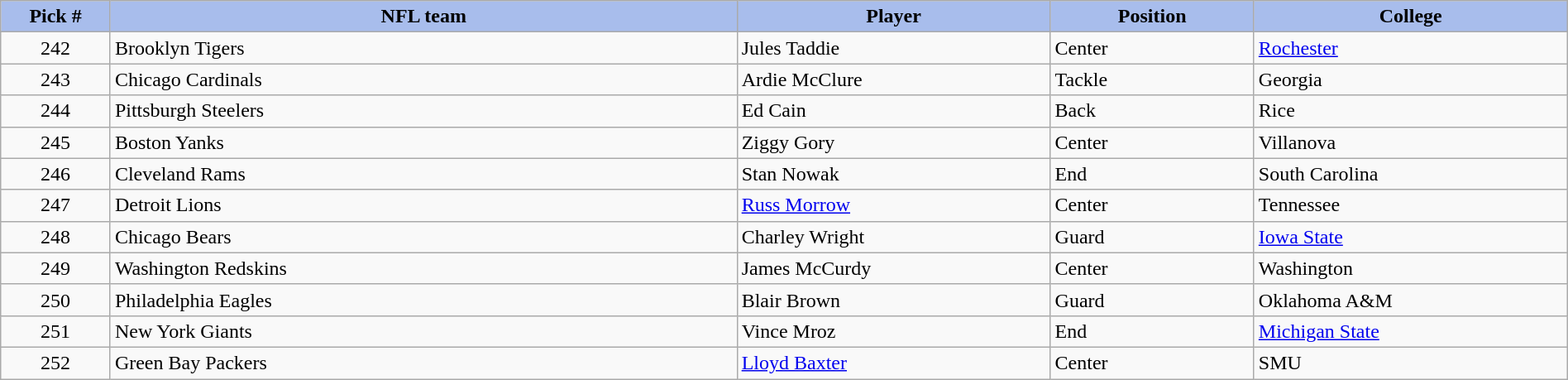<table class="wikitable sortable sortable" style="width: 100%">
<tr>
<th style="background:#A8BDEC;" width=7%>Pick #</th>
<th width=40% style="background:#A8BDEC;">NFL team</th>
<th width=20% style="background:#A8BDEC;">Player</th>
<th width=13% style="background:#A8BDEC;">Position</th>
<th style="background:#A8BDEC;">College</th>
</tr>
<tr>
<td align=center>242</td>
<td>Brooklyn Tigers</td>
<td>Jules Taddie</td>
<td>Center</td>
<td><a href='#'>Rochester</a></td>
</tr>
<tr>
<td align=center>243</td>
<td>Chicago Cardinals</td>
<td>Ardie McClure</td>
<td>Tackle</td>
<td>Georgia</td>
</tr>
<tr>
<td align=center>244</td>
<td>Pittsburgh Steelers</td>
<td>Ed Cain</td>
<td>Back</td>
<td>Rice</td>
</tr>
<tr>
<td align=center>245</td>
<td>Boston Yanks</td>
<td>Ziggy Gory</td>
<td>Center</td>
<td>Villanova</td>
</tr>
<tr>
<td align=center>246</td>
<td>Cleveland Rams</td>
<td>Stan Nowak</td>
<td>End</td>
<td>South Carolina</td>
</tr>
<tr>
<td align=center>247</td>
<td>Detroit Lions</td>
<td><a href='#'>Russ Morrow</a></td>
<td>Center</td>
<td>Tennessee</td>
</tr>
<tr>
<td align=center>248</td>
<td>Chicago Bears</td>
<td>Charley Wright</td>
<td>Guard</td>
<td><a href='#'>Iowa State</a></td>
</tr>
<tr>
<td align=center>249</td>
<td>Washington Redskins</td>
<td>James McCurdy</td>
<td>Center</td>
<td>Washington</td>
</tr>
<tr>
<td align=center>250</td>
<td>Philadelphia Eagles</td>
<td>Blair Brown</td>
<td>Guard</td>
<td>Oklahoma A&M</td>
</tr>
<tr>
<td align=center>251</td>
<td>New York Giants</td>
<td>Vince Mroz</td>
<td>End</td>
<td><a href='#'>Michigan State</a></td>
</tr>
<tr>
<td align=center>252</td>
<td>Green Bay Packers</td>
<td><a href='#'>Lloyd Baxter</a></td>
<td>Center</td>
<td>SMU</td>
</tr>
</table>
